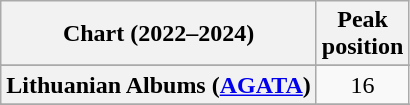<table class="wikitable sortable plainrowheaders" style="text-align:center">
<tr>
<th scope="col">Chart (2022–2024)</th>
<th scope="col">Peak<br>position</th>
</tr>
<tr>
</tr>
<tr>
</tr>
<tr>
</tr>
<tr>
<th scope="row">Lithuanian Albums (<a href='#'>AGATA</a>)</th>
<td>16</td>
</tr>
<tr>
</tr>
<tr>
</tr>
</table>
